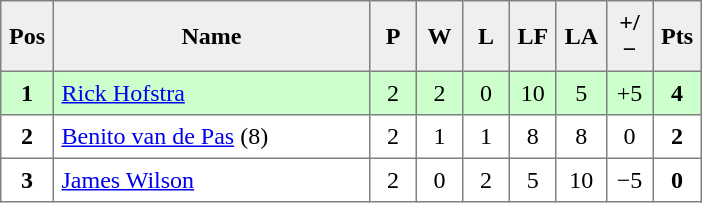<table style=border-collapse:collapse border=1 cellspacing=0 cellpadding=5>
<tr align=center bgcolor=#efefef>
<th width=20>Pos</th>
<th width=200>Name</th>
<th width=20>P</th>
<th width=20>W</th>
<th width=20>L</th>
<th width=20>LF</th>
<th width=20>LA</th>
<th width=20>+/−</th>
<th width=20>Pts</th>
</tr>
<tr align=center style="background: #ccffcc;">
<td><strong>1</strong></td>
<td align="left"> <a href='#'>Rick Hofstra</a></td>
<td>2</td>
<td>2</td>
<td>0</td>
<td>10</td>
<td>5</td>
<td>+5</td>
<td><strong>4</strong></td>
</tr>
<tr align=center>
<td><strong>2</strong></td>
<td align="left"> <a href='#'>Benito van de Pas</a> (8)</td>
<td>2</td>
<td>1</td>
<td>1</td>
<td>8</td>
<td>8</td>
<td>0</td>
<td><strong>2</strong></td>
</tr>
<tr align=center>
<td><strong>3</strong></td>
<td align="left"> <a href='#'>James Wilson</a></td>
<td>2</td>
<td>0</td>
<td>2</td>
<td>5</td>
<td>10</td>
<td>−5</td>
<td><strong>0</strong></td>
</tr>
</table>
